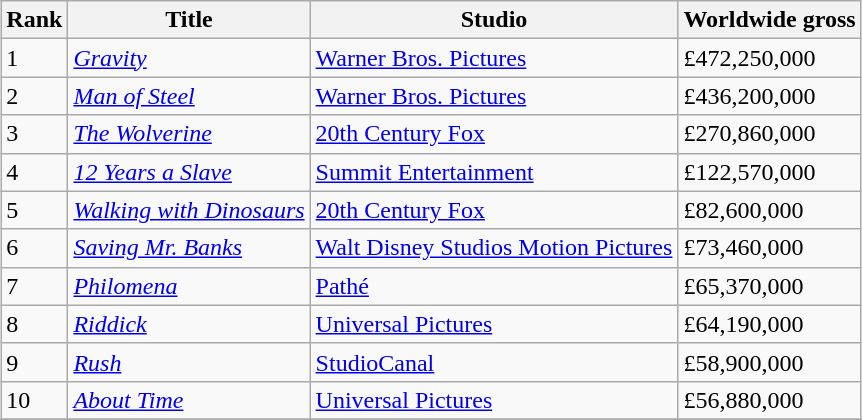<table class="wikitable sortable plainrowheaders" style="margin:auto; margin:auto;">
<tr>
<th>Rank</th>
<th>Title</th>
<th>Studio</th>
<th>Worldwide gross</th>
</tr>
<tr>
<td>1</td>
<td><em><a href='#'>Gravity</a></em></td>
<td><a href='#'>Warner Bros. Pictures</a></td>
<td>£472,250,000</td>
</tr>
<tr>
<td>2</td>
<td><em><a href='#'>Man of Steel</a></em></td>
<td><a href='#'>Warner Bros. Pictures</a></td>
<td>£436,200,000</td>
</tr>
<tr>
<td>3</td>
<td><em><a href='#'>The Wolverine</a></em></td>
<td><a href='#'>20th Century Fox</a></td>
<td>£270,860,000</td>
</tr>
<tr>
<td>4</td>
<td><em><a href='#'>12 Years a Slave</a></em></td>
<td><a href='#'>Summit Entertainment</a></td>
<td>£122,570,000</td>
</tr>
<tr>
<td>5</td>
<td><em><a href='#'>Walking with Dinosaurs</a></em></td>
<td><a href='#'>20th Century Fox</a></td>
<td>£82,600,000</td>
</tr>
<tr>
<td>6</td>
<td><em><a href='#'>Saving Mr. Banks</a></em></td>
<td><a href='#'>Walt Disney Studios Motion Pictures</a></td>
<td>£73,460,000</td>
</tr>
<tr>
<td>7</td>
<td><em><a href='#'>Philomena</a></em></td>
<td><a href='#'>Pathé</a></td>
<td>£65,370,000</td>
</tr>
<tr>
<td>8</td>
<td><em><a href='#'>Riddick</a></em></td>
<td><a href='#'>Universal Pictures</a></td>
<td>£64,190,000</td>
</tr>
<tr>
<td>9</td>
<td><em><a href='#'>Rush</a></em></td>
<td><a href='#'>StudioCanal</a></td>
<td>£58,900,000</td>
</tr>
<tr>
<td>10</td>
<td><em><a href='#'>About Time</a></em></td>
<td><a href='#'>Universal Pictures</a></td>
<td>£56,880,000</td>
</tr>
<tr>
</tr>
</table>
